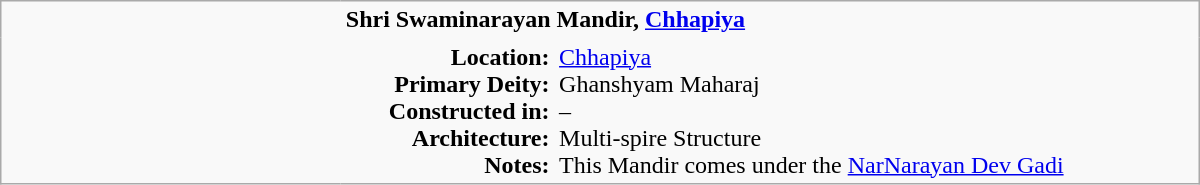<table class="wikitable plain" border="0" width="800">
<tr>
<td width="220px" rowspan="2" style="border:none;"></td>
<td valign="top" colspan=2 style="border:none;"><strong>Shri Swaminarayan Mandir, <a href='#'>Chhapiya</a></strong></td>
</tr>
<tr>
<td valign="top" style="text-align:right; border:none;"><strong>Location:</strong><br><strong>Primary Deity:</strong><br><strong>Constructed in:</strong><br><strong>Architecture:</strong><br><strong>Notes:</strong></td>
<td valign="top" style="border:none;"><a href='#'>Chhapiya</a> <br>Ghanshyam Maharaj <br>– <br>Multi-spire Structure <br>This Mandir comes under the <a href='#'>NarNarayan Dev Gadi</a></td>
</tr>
</table>
